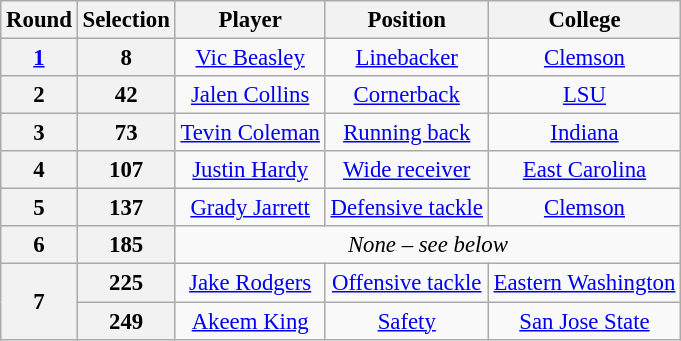<table class="wikitable" style="font-size: 95%; text-align: center;">
<tr>
<th>Round</th>
<th>Selection</th>
<th>Player</th>
<th>Position</th>
<th>College</th>
</tr>
<tr>
<th><a href='#'>1</a></th>
<th>8</th>
<td><a href='#'>Vic Beasley</a></td>
<td><a href='#'>Linebacker</a></td>
<td><a href='#'>Clemson</a></td>
</tr>
<tr>
<th>2</th>
<th>42</th>
<td><a href='#'>Jalen Collins</a></td>
<td><a href='#'>Cornerback</a></td>
<td><a href='#'>LSU</a></td>
</tr>
<tr>
<th>3</th>
<th>73</th>
<td><a href='#'>Tevin Coleman</a></td>
<td><a href='#'>Running back</a></td>
<td><a href='#'>Indiana</a></td>
</tr>
<tr>
<th>4</th>
<th>107</th>
<td><a href='#'>Justin Hardy</a></td>
<td><a href='#'>Wide receiver</a></td>
<td><a href='#'>East Carolina</a></td>
</tr>
<tr>
<th>5</th>
<th>137</th>
<td><a href='#'>Grady Jarrett</a></td>
<td><a href='#'>Defensive tackle</a></td>
<td><a href='#'>Clemson</a></td>
</tr>
<tr>
<th>6</th>
<th>185</th>
<td colspan="4" style="text-align:center;"><em>None – see below</em></td>
</tr>
<tr>
<th rowspan=2>7</th>
<th>225</th>
<td><a href='#'>Jake Rodgers</a></td>
<td><a href='#'>Offensive tackle</a></td>
<td><a href='#'>Eastern Washington</a></td>
</tr>
<tr>
<th>249</th>
<td><a href='#'>Akeem King</a></td>
<td><a href='#'>Safety</a></td>
<td><a href='#'>San Jose State</a></td>
</tr>
</table>
